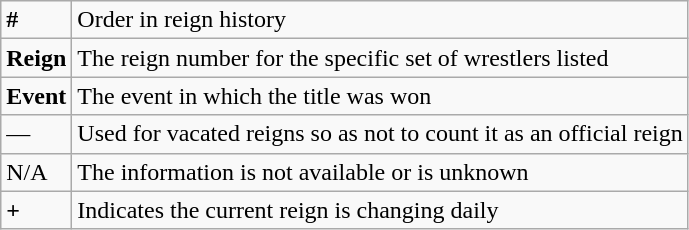<table class="wikitable">
<tr>
<td><strong>#</strong></td>
<td>Order in reign history</td>
</tr>
<tr>
<td><strong>Reign</strong></td>
<td>The reign number for the specific set of wrestlers listed</td>
</tr>
<tr>
<td><strong>Event</strong></td>
<td>The event in which the title was won</td>
</tr>
<tr>
<td>—</td>
<td>Used for vacated reigns so as not to count it as an official reign</td>
</tr>
<tr>
<td>N/A</td>
<td>The information is not available or is unknown</td>
</tr>
<tr>
<td><strong>+</strong></td>
<td>Indicates the current reign is changing daily</td>
</tr>
</table>
